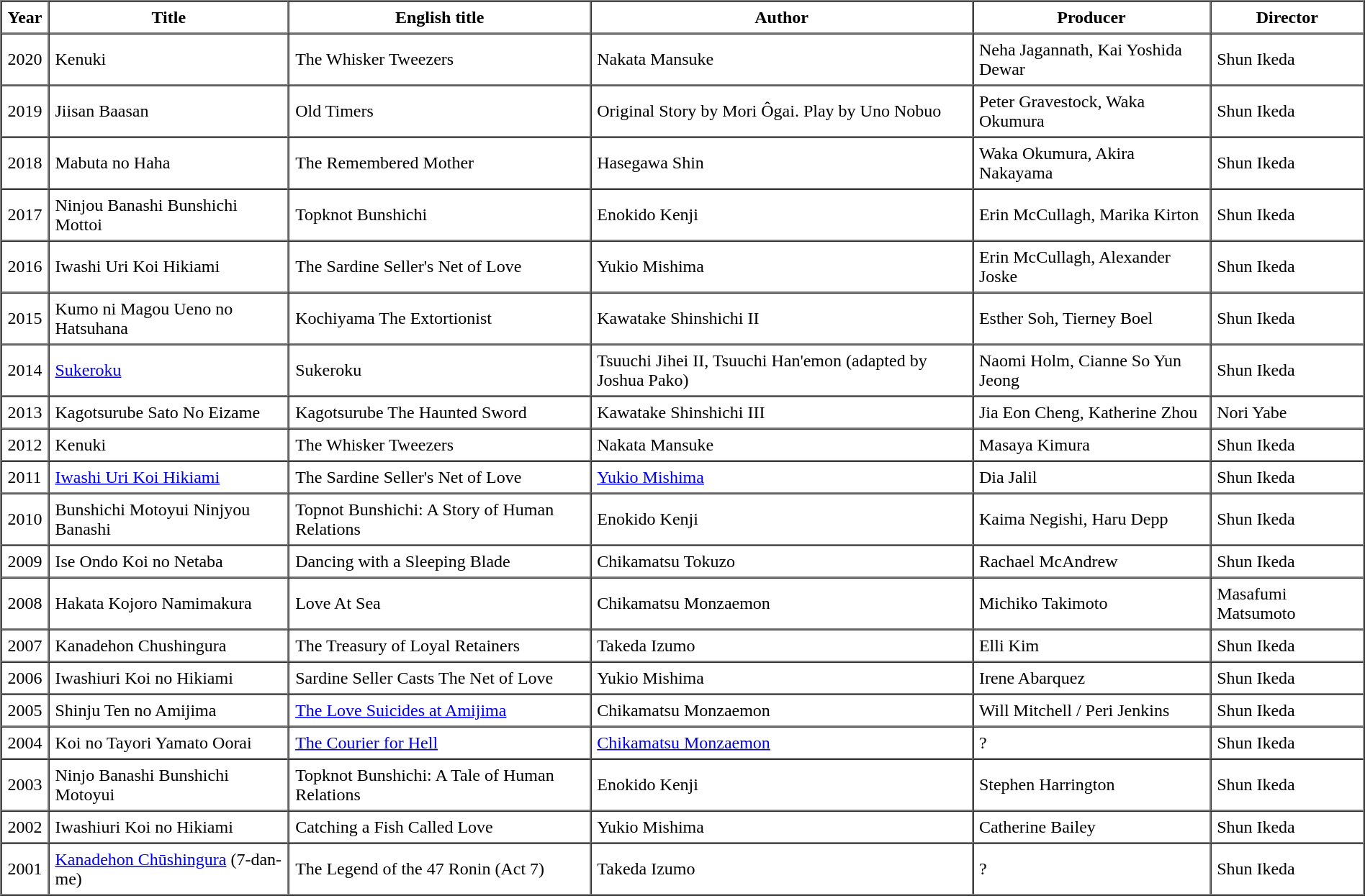<table border="1" cellspacing="0" cellpadding="5">
<tr>
<th>Year</th>
<th>Title</th>
<th>English title</th>
<th>Author</th>
<th>Producer</th>
<th>Director</th>
</tr>
<tr>
<td>2020</td>
<td>Kenuki</td>
<td>The Whisker Tweezers</td>
<td>Nakata Mansuke</td>
<td>Neha Jagannath, Kai Yoshida Dewar</td>
<td>Shun Ikeda</td>
</tr>
<tr>
<td>2019</td>
<td>Jiisan Baasan</td>
<td>Old Timers</td>
<td>Original Story by Mori Ôgai. Play by Uno Nobuo</td>
<td>Peter Gravestock, Waka Okumura</td>
<td>Shun Ikeda</td>
</tr>
<tr>
<td>2018</td>
<td>Mabuta no Haha</td>
<td>The Remembered Mother</td>
<td>Hasegawa Shin</td>
<td>Waka Okumura, Akira Nakayama</td>
<td>Shun Ikeda</td>
</tr>
<tr>
<td>2017</td>
<td>Ninjou Banashi Bunshichi Mottoi</td>
<td>Topknot Bunshichi</td>
<td>Enokido Kenji</td>
<td>Erin McCullagh, Marika Kirton</td>
<td>Shun Ikeda</td>
</tr>
<tr>
<td>2016</td>
<td>Iwashi Uri Koi Hikiami</td>
<td>The Sardine Seller's Net of Love</td>
<td>Yukio Mishima</td>
<td>Erin McCullagh, Alexander Joske</td>
<td>Shun Ikeda</td>
</tr>
<tr>
</tr>
<tr>
</tr>
<tr>
<td>2015</td>
<td>Kumo ni Magou Ueno no Hatsuhana</td>
<td>Kochiyama The Extortionist</td>
<td>Kawatake Shinshichi II</td>
<td>Esther Soh, Tierney Boel</td>
<td>Shun Ikeda</td>
</tr>
<tr>
</tr>
<tr>
</tr>
<tr>
<td>2014</td>
<td><a href='#'>Sukeroku</a></td>
<td>Sukeroku</td>
<td>Tsuuchi Jihei II, Tsuuchi Han'emon (adapted by Joshua Pako)</td>
<td>Naomi Holm, Cianne So Yun Jeong</td>
<td>Shun Ikeda</td>
</tr>
<tr>
</tr>
<tr>
<td>2013</td>
<td>Kagotsurube Sato No Eizame</td>
<td>Kagotsurube The Haunted Sword</td>
<td>Kawatake Shinshichi III</td>
<td>Jia Eon Cheng, Katherine Zhou</td>
<td>Nori Yabe</td>
</tr>
<tr>
</tr>
<tr>
<td>2012</td>
<td>Kenuki</td>
<td>The Whisker Tweezers</td>
<td>Nakata Mansuke</td>
<td>Masaya Kimura</td>
<td>Shun Ikeda</td>
</tr>
<tr>
</tr>
<tr>
<td>2011</td>
<td><a href='#'>Iwashi Uri Koi Hikiami</a></td>
<td>The Sardine Seller's Net of Love</td>
<td><a href='#'>Yukio Mishima</a></td>
<td>Dia Jalil</td>
<td>Shun Ikeda</td>
</tr>
<tr>
<td>2010</td>
<td>Bunshichi Motoyui Ninjyou Banashi</td>
<td>Topnot Bunshichi: A Story of Human Relations</td>
<td>Enokido Kenji</td>
<td>Kaima Negishi, Haru Depp</td>
<td>Shun Ikeda</td>
</tr>
<tr>
<td>2009</td>
<td>Ise Ondo Koi no Netaba</td>
<td>Dancing with a Sleeping Blade</td>
<td>Chikamatsu Tokuzo</td>
<td>Rachael McAndrew</td>
<td>Shun Ikeda</td>
</tr>
<tr>
<td>2008</td>
<td>Hakata Kojoro Namimakura</td>
<td>Love At Sea</td>
<td>Chikamatsu Monzaemon</td>
<td>Michiko Takimoto</td>
<td>Masafumi Matsumoto</td>
</tr>
<tr>
<td>2007</td>
<td>Kanadehon Chushingura</td>
<td>The Treasury of Loyal Retainers</td>
<td>Takeda Izumo</td>
<td>Elli Kim</td>
<td>Shun Ikeda</td>
</tr>
<tr>
<td>2006</td>
<td>Iwashiuri Koi no Hikiami</td>
<td>Sardine Seller Casts The Net of Love</td>
<td>Yukio Mishima</td>
<td>Irene Abarquez</td>
<td>Shun Ikeda</td>
</tr>
<tr>
<td>2005</td>
<td>Shinju Ten no Amijima</td>
<td><a href='#'>The Love Suicides at Amijima</a></td>
<td>Chikamatsu Monzaemon</td>
<td>Will Mitchell / Peri Jenkins</td>
<td>Shun Ikeda</td>
</tr>
<tr>
<td>2004</td>
<td>Koi no Tayori Yamato Oorai</td>
<td><a href='#'>The Courier for Hell</a></td>
<td><a href='#'>Chikamatsu Monzaemon</a></td>
<td>?</td>
<td>Shun Ikeda</td>
</tr>
<tr>
<td>2003</td>
<td>Ninjo Banashi Bunshichi Motoyui</td>
<td>Topknot Bunshichi: A Tale of Human Relations</td>
<td>Enokido Kenji</td>
<td>Stephen Harrington</td>
<td>Shun Ikeda</td>
</tr>
<tr>
<td>2002</td>
<td>Iwashiuri Koi no Hikiami</td>
<td>Catching a Fish Called Love</td>
<td>Yukio Mishima</td>
<td>Catherine Bailey</td>
<td>Shun Ikeda</td>
</tr>
<tr>
<td>2001</td>
<td><a href='#'>Kanadehon Chūshingura</a> (7-dan-me)</td>
<td>The Legend of the 47 Ronin (Act 7)</td>
<td>Takeda Izumo</td>
<td>?</td>
<td>Shun Ikeda</td>
</tr>
<tr>
</tr>
</table>
